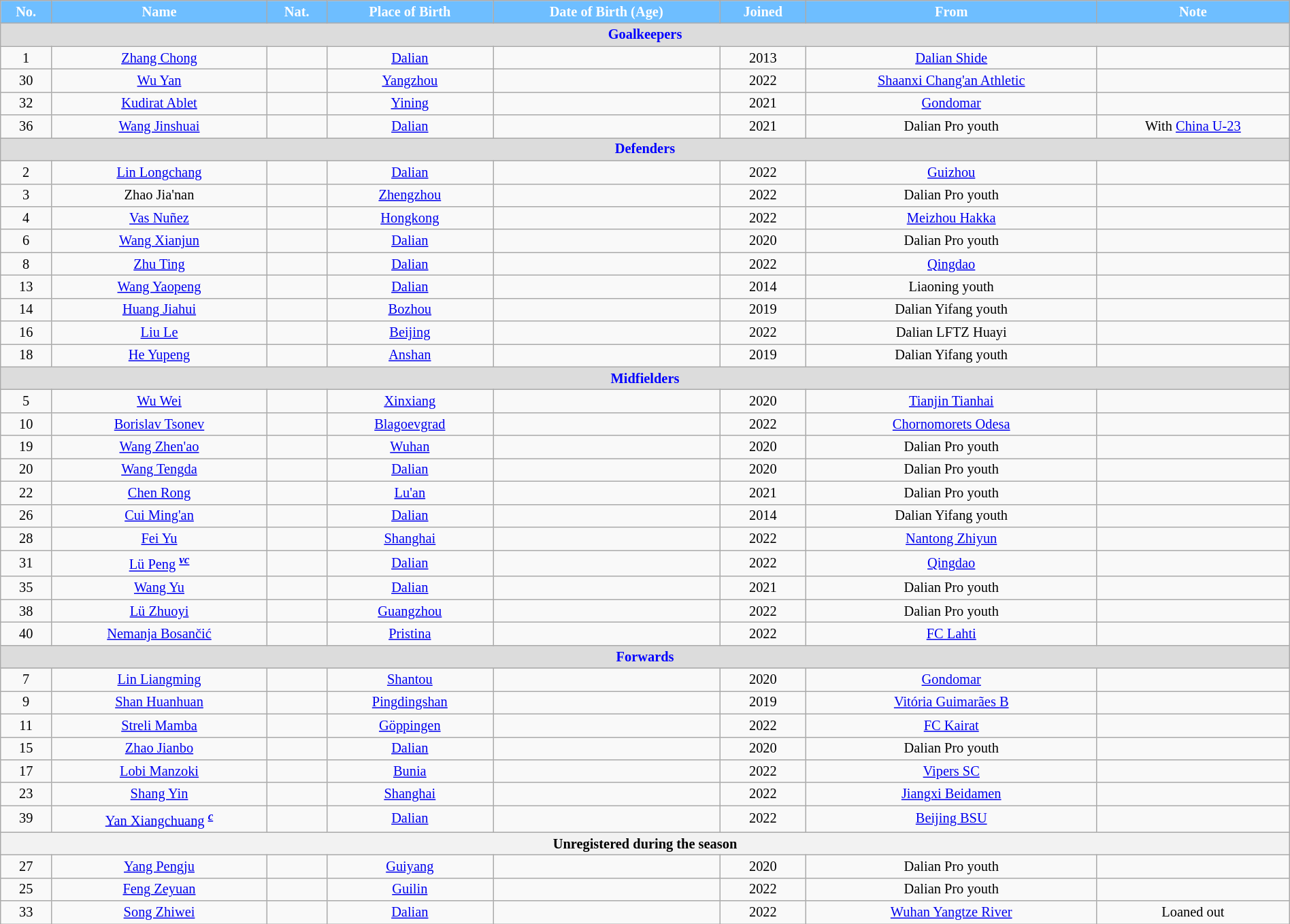<table class="wikitable" style="text-align:center; font-size:85%; width:100%;">
<tr>
<th style="background:#6ebeff; color:white; text-align:center;">No.</th>
<th style="background:#6ebeff; color:white; text-align:center;">Name</th>
<th style="background:#6ebeff; color:white; text-align:center;">Nat.</th>
<th style="background:#6ebeff; color:white; text-align:center;">Place of Birth</th>
<th style="background:#6ebeff; color:white; text-align:center;">Date of Birth (Age)</th>
<th style="background:#6ebeff; color:white; text-align:center;">Joined</th>
<th style="background:#6ebeff; color:white; text-align:center;">From</th>
<th style="background:#6ebeff; color:white; text-align:center;">Note</th>
</tr>
<tr>
<th colspan="8" style="background:#dcdcdc; color:blue; text-align:center;">Goalkeepers</th>
</tr>
<tr>
<td>1</td>
<td><a href='#'>Zhang Chong</a></td>
<td></td>
<td> <a href='#'>Dalian</a></td>
<td></td>
<td>2013</td>
<td><a href='#'>Dalian Shide</a></td>
<td></td>
</tr>
<tr>
<td>30</td>
<td><a href='#'>Wu Yan</a></td>
<td></td>
<td> <a href='#'>Yangzhou</a></td>
<td></td>
<td>2022</td>
<td><a href='#'>Shaanxi Chang'an Athletic</a></td>
<td></td>
</tr>
<tr>
<td>32</td>
<td><a href='#'>Kudirat Ablet</a></td>
<td></td>
<td> <a href='#'>Yining</a></td>
<td></td>
<td>2021</td>
<td> <a href='#'>Gondomar</a></td>
<td></td>
</tr>
<tr>
<td>36</td>
<td><a href='#'>Wang Jinshuai</a></td>
<td></td>
<td> <a href='#'>Dalian</a></td>
<td></td>
<td>2021</td>
<td>Dalian Pro youth</td>
<td>With <a href='#'>China U-23</a></td>
</tr>
<tr>
<th colspan="8" style="background:#dcdcdc; color:blue; text-align:center;">Defenders</th>
</tr>
<tr>
<td>2</td>
<td><a href='#'>Lin Longchang</a></td>
<td></td>
<td> <a href='#'>Dalian</a></td>
<td></td>
<td>2022</td>
<td><a href='#'>Guizhou</a></td>
<td></td>
</tr>
<tr>
<td>3</td>
<td>Zhao Jia'nan</td>
<td></td>
<td> <a href='#'>Zhengzhou</a></td>
<td></td>
<td>2022</td>
<td>Dalian Pro youth</td>
<td></td>
</tr>
<tr>
<td>4</td>
<td><a href='#'>Vas Nuñez</a></td>
<td></td>
<td> <a href='#'>Hongkong</a></td>
<td></td>
<td>2022</td>
<td><a href='#'>Meizhou Hakka</a></td>
<td></td>
</tr>
<tr>
<td>6</td>
<td><a href='#'>Wang Xianjun</a></td>
<td></td>
<td> <a href='#'>Dalian</a></td>
<td></td>
<td>2020</td>
<td>Dalian Pro youth</td>
<td></td>
</tr>
<tr>
<td>8</td>
<td><a href='#'>Zhu Ting</a></td>
<td></td>
<td> <a href='#'>Dalian</a></td>
<td></td>
<td>2022</td>
<td><a href='#'>Qingdao</a></td>
<td></td>
</tr>
<tr>
<td>13</td>
<td><a href='#'>Wang Yaopeng</a></td>
<td></td>
<td> <a href='#'>Dalian</a></td>
<td></td>
<td>2014</td>
<td>Liaoning youth</td>
<td></td>
</tr>
<tr>
<td>14</td>
<td><a href='#'>Huang Jiahui</a></td>
<td></td>
<td> <a href='#'>Bozhou</a></td>
<td></td>
<td>2019</td>
<td>Dalian Yifang youth</td>
<td></td>
</tr>
<tr>
<td>16</td>
<td><a href='#'>Liu Le</a></td>
<td></td>
<td> <a href='#'>Beijing</a></td>
<td></td>
<td>2022</td>
<td>Dalian LFTZ Huayi</td>
<td></td>
</tr>
<tr>
<td>18</td>
<td><a href='#'>He Yupeng</a></td>
<td></td>
<td> <a href='#'>Anshan</a></td>
<td></td>
<td>2019</td>
<td>Dalian Yifang youth</td>
<td></td>
</tr>
<tr>
<th colspan="8" style="background:#dcdcdc; color:blue; text-align:center;">Midfielders</th>
</tr>
<tr>
<td>5</td>
<td><a href='#'>Wu Wei</a></td>
<td></td>
<td> <a href='#'>Xinxiang</a></td>
<td></td>
<td>2020</td>
<td><a href='#'>Tianjin Tianhai</a></td>
<td></td>
</tr>
<tr>
<td>10</td>
<td><a href='#'>Borislav Tsonev</a></td>
<td></td>
<td> <a href='#'>Blagoevgrad</a></td>
<td></td>
<td>2022</td>
<td> <a href='#'>Chornomorets Odesa</a></td>
<td></td>
</tr>
<tr>
<td>19</td>
<td><a href='#'>Wang Zhen'ao</a></td>
<td></td>
<td> <a href='#'>Wuhan</a></td>
<td></td>
<td>2020</td>
<td>Dalian Pro youth</td>
<td></td>
</tr>
<tr>
<td>20</td>
<td><a href='#'>Wang Tengda</a></td>
<td></td>
<td> <a href='#'>Dalian</a></td>
<td></td>
<td>2020</td>
<td>Dalian Pro youth</td>
<td></td>
</tr>
<tr>
<td>22</td>
<td><a href='#'>Chen Rong</a></td>
<td></td>
<td> <a href='#'>Lu'an</a></td>
<td></td>
<td>2021</td>
<td>Dalian Pro youth</td>
<td></td>
</tr>
<tr>
<td>26</td>
<td><a href='#'>Cui Ming'an</a></td>
<td></td>
<td> <a href='#'>Dalian</a></td>
<td></td>
<td>2014</td>
<td>Dalian Yifang youth</td>
<td></td>
</tr>
<tr>
<td>28</td>
<td><a href='#'>Fei Yu</a></td>
<td></td>
<td> <a href='#'>Shanghai</a></td>
<td></td>
<td>2022</td>
<td><a href='#'>Nantong Zhiyun</a></td>
<td></td>
</tr>
<tr>
<td>31</td>
<td><a href='#'>Lü Peng</a> <sup><strong><em><a href='#'>vc</a></em></strong></sup></td>
<td></td>
<td> <a href='#'>Dalian</a></td>
<td></td>
<td>2022</td>
<td><a href='#'>Qingdao</a></td>
<td></td>
</tr>
<tr>
<td>35</td>
<td><a href='#'>Wang Yu</a></td>
<td></td>
<td> <a href='#'>Dalian</a></td>
<td></td>
<td>2021</td>
<td>Dalian Pro youth</td>
<td></td>
</tr>
<tr>
<td>38</td>
<td><a href='#'>Lü Zhuoyi</a></td>
<td></td>
<td> <a href='#'>Guangzhou</a></td>
<td></td>
<td>2022</td>
<td>Dalian Pro youth</td>
<td></td>
</tr>
<tr>
<td>40</td>
<td><a href='#'>Nemanja Bosančić</a></td>
<td></td>
<td> <a href='#'>Pristina</a></td>
<td></td>
<td>2022</td>
<td> <a href='#'>FC Lahti</a></td>
<td></td>
</tr>
<tr>
<th colspan="8" style="background:#dcdcdc; color:blue; text-align=center;">Forwards</th>
</tr>
<tr>
<td>7</td>
<td><a href='#'>Lin Liangming</a></td>
<td></td>
<td> <a href='#'>Shantou</a></td>
<td></td>
<td>2020</td>
<td> <a href='#'>Gondomar</a></td>
<td></td>
</tr>
<tr>
<td>9</td>
<td><a href='#'>Shan Huanhuan</a></td>
<td></td>
<td> <a href='#'>Pingdingshan</a></td>
<td></td>
<td>2019</td>
<td> <a href='#'>Vitória Guimarães B</a></td>
<td></td>
</tr>
<tr>
<td>11</td>
<td><a href='#'>Streli Mamba</a></td>
<td></td>
<td> <a href='#'>Göppingen</a></td>
<td></td>
<td>2022</td>
<td> <a href='#'>FC Kairat</a></td>
<td></td>
</tr>
<tr>
<td>15</td>
<td><a href='#'>Zhao Jianbo</a></td>
<td></td>
<td> <a href='#'>Dalian</a></td>
<td></td>
<td>2020</td>
<td>Dalian Pro youth</td>
<td></td>
</tr>
<tr>
<td>17</td>
<td><a href='#'>Lobi Manzoki</a></td>
<td></td>
<td> <a href='#'>Bunia</a></td>
<td></td>
<td>2022</td>
<td> <a href='#'>Vipers SC</a></td>
<td></td>
</tr>
<tr>
<td>23</td>
<td><a href='#'>Shang Yin</a></td>
<td></td>
<td> <a href='#'>Shanghai</a></td>
<td></td>
<td>2022</td>
<td><a href='#'>Jiangxi Beidamen</a></td>
<td></td>
</tr>
<tr>
<td>39</td>
<td><a href='#'>Yan Xiangchuang</a> <sup><strong><em><a href='#'>c</a></em></strong></sup></td>
<td></td>
<td> <a href='#'>Dalian</a></td>
<td></td>
<td>2022</td>
<td><a href='#'>Beijing BSU</a></td>
<td></td>
</tr>
<tr>
<th colspan="8">Unregistered during the season</th>
</tr>
<tr>
<td>27</td>
<td><a href='#'>Yang Pengju</a></td>
<td></td>
<td> <a href='#'>Guiyang</a></td>
<td></td>
<td>2020</td>
<td>Dalian Pro youth</td>
<td></td>
</tr>
<tr>
<td>25</td>
<td><a href='#'>Feng Zeyuan</a></td>
<td></td>
<td> <a href='#'>Guilin</a></td>
<td></td>
<td>2022</td>
<td>Dalian Pro youth</td>
<td></td>
</tr>
<tr>
<td>33</td>
<td><a href='#'>Song Zhiwei</a></td>
<td></td>
<td> <a href='#'>Dalian</a></td>
<td></td>
<td>2022</td>
<td><a href='#'>Wuhan Yangtze River</a></td>
<td>Loaned out</td>
</tr>
</table>
